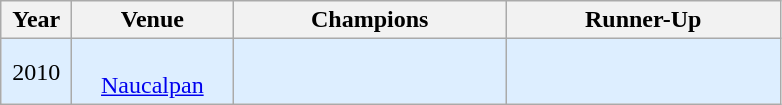<table class="wikitable">
<tr>
<th width=40>Year</th>
<th width=100>Venue</th>
<th width=175>Champions</th>
<th width=175>Runner-Up</th>
</tr>
<tr align="center" style="background:#ddeeff">
<td>2010</td>
<td><br><a href='#'>Naucalpan</a></td>
<td></td>
<td></td>
</tr>
</table>
